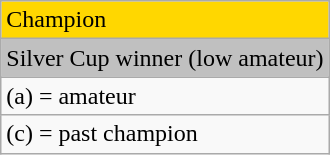<table class="wikitable">
<tr style="background:gold">
<td>Champion</td>
</tr>
<tr style="background:silver">
<td>Silver Cup winner (low amateur)</td>
</tr>
<tr>
<td>(a) = amateur</td>
</tr>
<tr>
<td>(c) = past champion</td>
</tr>
</table>
